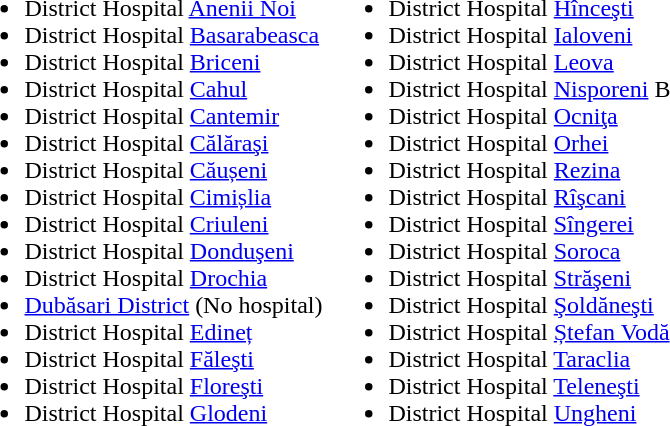<table>
<tr>
<td><br><ul><li>District Hospital <a href='#'>Anenii Noi</a></li><li>District Hospital <a href='#'>Basarabeasca</a></li><li>District Hospital <a href='#'>Briceni</a></li><li>District Hospital <a href='#'>Cahul</a></li><li>District Hospital <a href='#'>Cantemir</a></li><li>District Hospital <a href='#'>Călăraşi</a></li><li>District Hospital <a href='#'>Căușeni</a></li><li>District Hospital <a href='#'>Cimișlia</a></li><li>District Hospital <a href='#'>Criuleni</a></li><li>District Hospital <a href='#'>Donduşeni</a></li><li>District Hospital <a href='#'>Drochia</a></li><li><a href='#'>Dubăsari District</a> (No hospital)</li><li>District Hospital <a href='#'>Edineț</a></li><li>District Hospital <a href='#'>Făleşti</a></li><li>District Hospital <a href='#'>Floreşti</a></li><li>District Hospital <a href='#'>Glodeni</a></li></ul></td>
<td><br><ul><li>District Hospital <a href='#'>Hînceşti</a></li><li>District Hospital <a href='#'>Ialoveni</a></li><li>District Hospital <a href='#'>Leova</a></li><li>District Hospital <a href='#'>Nisporeni</a> B</li><li>District Hospital <a href='#'>Ocniţa</a></li><li>District Hospital <a href='#'>Orhei</a></li><li>District Hospital <a href='#'>Rezina</a></li><li>District Hospital <a href='#'>Rîşcani</a></li><li>District Hospital <a href='#'>Sîngerei</a></li><li>District Hospital <a href='#'>Soroca</a></li><li>District Hospital <a href='#'>Străşeni</a></li><li>District Hospital <a href='#'>Şoldăneşti</a></li><li>District Hospital <a href='#'>Ștefan Vodă</a></li><li>District Hospital <a href='#'>Taraclia</a></li><li>District Hospital <a href='#'>Teleneşti</a></li><li>District Hospital <a href='#'>Ungheni</a></li></ul></td>
<td></td>
</tr>
</table>
